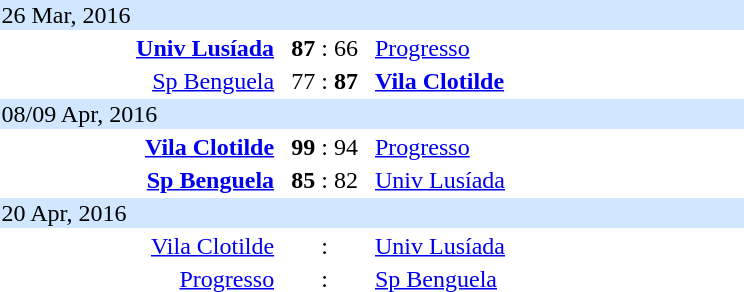<table style="text-align:center" width=500>
<tr>
<th width=30%></th>
<th width=10%></th>
<th width=30%></th>
<th width=10%></th>
</tr>
<tr align="left" bgcolor=#D0E7FF>
<td colspan=4>26 Mar, 2016</td>
</tr>
<tr>
<td align="right"><strong><a href='#'>Univ Lusíada</a></strong></td>
<td><strong>87</strong> : 66</td>
<td align=left><a href='#'>Progresso</a></td>
</tr>
<tr>
<td align="right"><a href='#'>Sp Benguela</a></td>
<td>77 : <strong>87</strong></td>
<td align=left><strong><a href='#'>Vila Clotilde</a></strong></td>
</tr>
<tr align="left" bgcolor=#D0E7FF>
<td colspan=4>08/09 Apr, 2016</td>
</tr>
<tr>
<td align="right"><strong><a href='#'>Vila Clotilde</a></strong></td>
<td><strong>99</strong> : 94</td>
<td align=left><a href='#'>Progresso</a></td>
</tr>
<tr>
<td align="right"><strong><a href='#'>Sp Benguela</a></strong></td>
<td><strong>85</strong> : 82</td>
<td align=left><a href='#'>Univ Lusíada</a></td>
</tr>
<tr align="left" bgcolor=#D0E7FF>
<td colspan=4>20 Apr, 2016</td>
</tr>
<tr>
<td align="right"><a href='#'>Vila Clotilde</a></td>
<td>:</td>
<td align=left><a href='#'>Univ Lusíada</a></td>
</tr>
<tr>
<td align="right"><a href='#'>Progresso</a></td>
<td>:</td>
<td align=left><a href='#'>Sp Benguela</a></td>
</tr>
</table>
